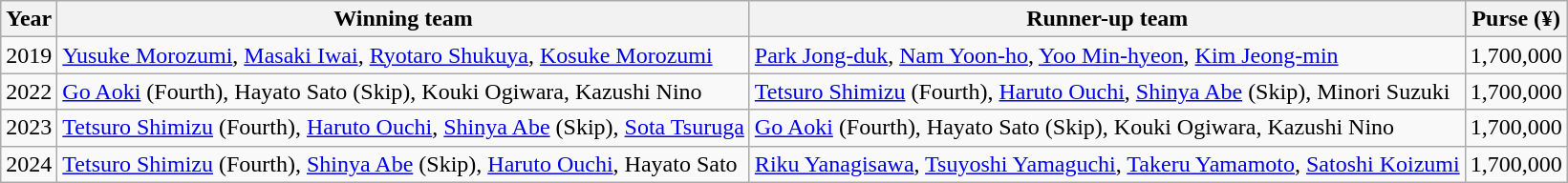<table class="wikitable">
<tr>
<th scope="col">Year</th>
<th scope="col">Winning team</th>
<th scope="col">Runner-up team</th>
<th scope="col">Purse (¥)</th>
</tr>
<tr>
<td>2019</td>
<td> <a href='#'>Yusuke Morozumi</a>, <a href='#'>Masaki Iwai</a>, <a href='#'>Ryotaro Shukuya</a>, <a href='#'>Kosuke Morozumi</a></td>
<td> <a href='#'>Park Jong-duk</a>, <a href='#'>Nam Yoon-ho</a>, <a href='#'>Yoo Min-hyeon</a>, <a href='#'>Kim Jeong-min</a></td>
<td>1,700,000</td>
</tr>
<tr>
<td>2022</td>
<td> <a href='#'>Go Aoki</a> (Fourth), Hayato Sato (Skip), Kouki Ogiwara, Kazushi Nino</td>
<td> <a href='#'>Tetsuro Shimizu</a> (Fourth), <a href='#'>Haruto Ouchi</a>, <a href='#'>Shinya Abe</a> (Skip), Minori Suzuki</td>
<td>1,700,000</td>
</tr>
<tr>
<td>2023</td>
<td> <a href='#'>Tetsuro Shimizu</a> (Fourth), <a href='#'>Haruto Ouchi</a>, <a href='#'>Shinya Abe</a> (Skip), <a href='#'>Sota Tsuruga</a></td>
<td> <a href='#'>Go Aoki</a> (Fourth), Hayato Sato (Skip), Kouki Ogiwara, Kazushi Nino</td>
<td>1,700,000</td>
</tr>
<tr>
<td>2024</td>
<td> <a href='#'>Tetsuro Shimizu</a> (Fourth), <a href='#'>Shinya Abe</a> (Skip), <a href='#'>Haruto Ouchi</a>, Hayato Sato</td>
<td> <a href='#'>Riku Yanagisawa</a>, <a href='#'>Tsuyoshi Yamaguchi</a>, <a href='#'>Takeru Yamamoto</a>, <a href='#'>Satoshi Koizumi</a></td>
<td>1,700,000</td>
</tr>
</table>
